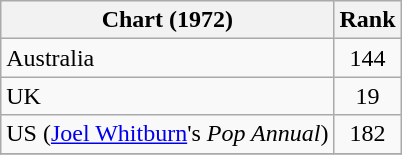<table class="wikitable sortable">
<tr>
<th>Chart (1972)</th>
<th style="text-align:center;">Rank</th>
</tr>
<tr>
<td>Australia </td>
<td style="text-align:center;">144</td>
</tr>
<tr>
<td>UK</td>
<td style="text-align:center;">19</td>
</tr>
<tr>
<td>US (<a href='#'>Joel Whitburn</a>'s <em>Pop Annual</em>)</td>
<td style="text-align:center;">182</td>
</tr>
<tr>
</tr>
</table>
